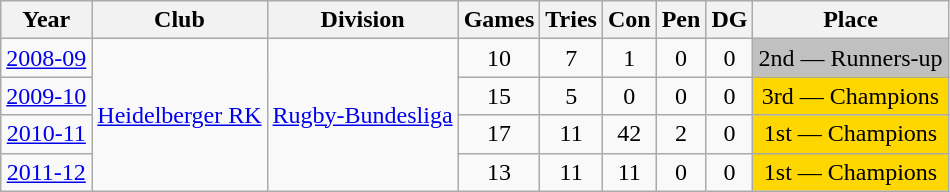<table class="wikitable">
<tr>
<th>Year</th>
<th>Club</th>
<th>Division</th>
<th>Games</th>
<th>Tries</th>
<th>Con</th>
<th>Pen</th>
<th>DG</th>
<th>Place</th>
</tr>
<tr align="center">
<td><a href='#'>2008-09</a></td>
<td rowspan=4><a href='#'>Heidelberger RK</a></td>
<td rowspan=4><a href='#'>Rugby-Bundesliga</a></td>
<td>10</td>
<td>7</td>
<td>1</td>
<td>0</td>
<td>0</td>
<td bgcolor=silver>2nd — Runners-up</td>
</tr>
<tr align="center">
<td><a href='#'>2009-10</a></td>
<td>15</td>
<td>5</td>
<td>0</td>
<td>0</td>
<td>0</td>
<td bgcolor="#FFD700">3rd — Champions</td>
</tr>
<tr align="center">
<td><a href='#'>2010-11</a></td>
<td>17</td>
<td>11</td>
<td>42</td>
<td>2</td>
<td>0</td>
<td bgcolor="#FFD700">1st — Champions</td>
</tr>
<tr align="center">
<td><a href='#'>2011-12</a></td>
<td>13</td>
<td>11</td>
<td>11</td>
<td>0</td>
<td>0</td>
<td bgcolor="#FFD700">1st — Champions</td>
</tr>
</table>
